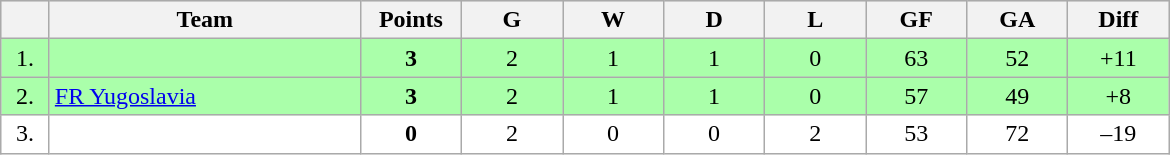<table class=wikitable style="text-align:center">
<tr bgcolor="#DCDCDC">
<th width="25"></th>
<th width="200">Team</th>
<th width="60">Points</th>
<th width="60">G</th>
<th width="60">W</th>
<th width="60">D</th>
<th width="60">L</th>
<th width="60">GF</th>
<th width="60">GA</th>
<th width="60">Diff</th>
</tr>
<tr bgcolor=#AAFFAA>
<td>1.</td>
<td align=left></td>
<td><strong>3</strong></td>
<td>2</td>
<td>1</td>
<td>1</td>
<td>0</td>
<td>63</td>
<td>52</td>
<td>+11</td>
</tr>
<tr bgcolor=#AAFFAA>
<td>2.</td>
<td align=left> <a href='#'>FR Yugoslavia</a></td>
<td><strong>3</strong></td>
<td>2</td>
<td>1</td>
<td>1</td>
<td>0</td>
<td>57</td>
<td>49</td>
<td>+8</td>
</tr>
<tr bgcolor=#FFFFFF>
<td>3.</td>
<td align=left></td>
<td><strong>0</strong></td>
<td>2</td>
<td>0</td>
<td>0</td>
<td>2</td>
<td>53</td>
<td>72</td>
<td>–19</td>
</tr>
</table>
